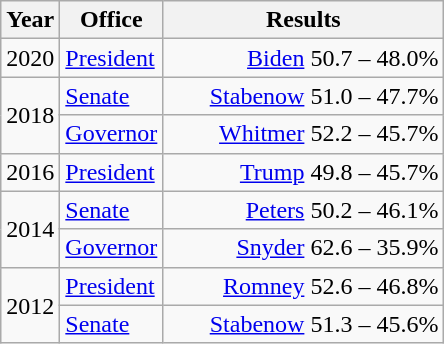<table class=wikitable>
<tr>
<th width="30">Year</th>
<th width="60">Office</th>
<th width="180">Results</th>
</tr>
<tr>
<td>2020</td>
<td><a href='#'>President</a></td>
<td align="right" ><a href='#'>Biden</a> 50.7 – 48.0%</td>
</tr>
<tr>
<td rowspan="2">2018</td>
<td><a href='#'>Senate</a></td>
<td align="right" ><a href='#'>Stabenow</a> 51.0 – 47.7%</td>
</tr>
<tr>
<td><a href='#'>Governor</a></td>
<td align="right" ><a href='#'>Whitmer</a> 52.2 – 45.7%</td>
</tr>
<tr>
<td>2016</td>
<td><a href='#'>President</a></td>
<td align="right" ><a href='#'>Trump</a> 49.8 – 45.7%</td>
</tr>
<tr>
<td rowspan="2">2014</td>
<td><a href='#'>Senate</a></td>
<td align="right" ><a href='#'>Peters</a> 50.2 – 46.1%</td>
</tr>
<tr>
<td><a href='#'>Governor</a></td>
<td align="right" ><a href='#'>Snyder</a> 62.6 – 35.9%</td>
</tr>
<tr>
<td rowspan="2">2012</td>
<td><a href='#'>President</a></td>
<td align="right" ><a href='#'>Romney</a> 52.6 – 46.8%</td>
</tr>
<tr>
<td><a href='#'>Senate</a></td>
<td align="right" ><a href='#'>Stabenow</a> 51.3 – 45.6%</td>
</tr>
</table>
